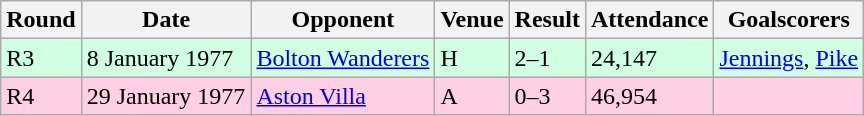<table class="wikitable">
<tr>
<th>Round</th>
<th>Date</th>
<th>Opponent</th>
<th>Venue</th>
<th>Result</th>
<th>Attendance</th>
<th>Goalscorers</th>
</tr>
<tr style="background-color: #d0ffe3;">
<td>R3</td>
<td>8 January 1977</td>
<td><a href='#'>Bolton Wanderers</a></td>
<td>H</td>
<td>2–1</td>
<td>24,147</td>
<td><a href='#'>Jennings</a>, <a href='#'>Pike</a></td>
</tr>
<tr style="background-color: #ffd0e3;">
<td>R4</td>
<td>29 January 1977</td>
<td><a href='#'>Aston Villa</a></td>
<td>A</td>
<td>0–3</td>
<td>46,954</td>
<td></td>
</tr>
</table>
